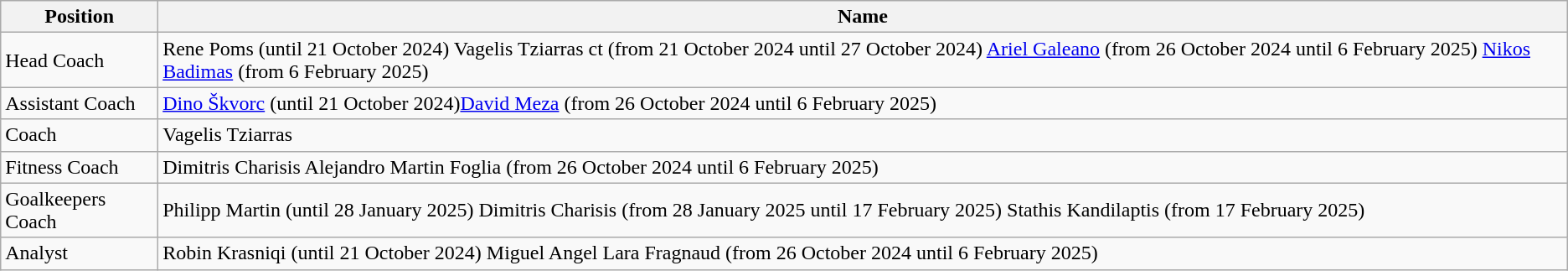<table class="wikitable">
<tr>
<th>Position</th>
<th>Name</th>
</tr>
<tr>
<td>Head Coach</td>
<td>Rene Poms (until 21 October 2024) Vagelis Tziarras ct (from 21 October 2024 until 27 October 2024) <a href='#'>Ariel Galeano</a> (from 26 October 2024 until 6 February 2025) <a href='#'>Nikos Badimas</a> (from 6 February 2025)</td>
</tr>
<tr>
<td>Assistant Coach</td>
<td><a href='#'>Dino Škvorc</a> (until 21 October 2024)<a href='#'>David Meza</a> (from 26 October 2024 until 6 February 2025)</td>
</tr>
<tr>
<td>Coach</td>
<td>Vagelis Tziarras</td>
</tr>
<tr>
<td>Fitness Coach</td>
<td>Dimitris Charisis Alejandro Martin Foglia (from 26 October 2024 until 6 February 2025)</td>
</tr>
<tr>
<td>Goalkeepers Coach</td>
<td>Philipp Martin (until 28 January 2025) Dimitris Charisis (from 28 January 2025 until 17 February 2025) Stathis Kandilaptis (from 17 February 2025)</td>
</tr>
<tr>
<td>Analyst</td>
<td>Robin Krasniqi (until 21 October 2024) Miguel Angel Lara Fragnaud (from 26 October 2024 until 6 February 2025)</td>
</tr>
</table>
